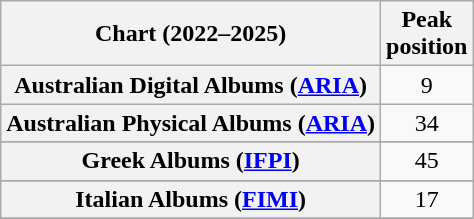<table class="wikitable sortable plainrowheaders" style="text-align:center">
<tr>
<th scope="col">Chart (2022–2025)</th>
<th scope="col">Peak<br>position</th>
</tr>
<tr>
<th scope="row">Australian Digital Albums (<a href='#'>ARIA</a>)</th>
<td>9</td>
</tr>
<tr>
<th scope="row">Australian Physical Albums (<a href='#'>ARIA</a>)</th>
<td>34</td>
</tr>
<tr>
</tr>
<tr>
</tr>
<tr>
</tr>
<tr>
</tr>
<tr>
</tr>
<tr>
<th scope="row">Greek Albums (<a href='#'>IFPI</a>)</th>
<td>45</td>
</tr>
<tr>
</tr>
<tr>
</tr>
<tr>
<th scope="row">Italian Albums (<a href='#'>FIMI</a>)</th>
<td>17</td>
</tr>
<tr>
</tr>
<tr>
</tr>
<tr>
</tr>
</table>
